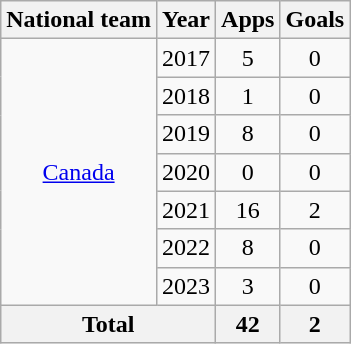<table class="wikitable" style="text-align:center">
<tr>
<th>National team</th>
<th>Year</th>
<th>Apps</th>
<th>Goals</th>
</tr>
<tr>
<td rowspan="7"><a href='#'>Canada</a></td>
<td>2017</td>
<td>5</td>
<td>0</td>
</tr>
<tr>
<td>2018</td>
<td>1</td>
<td>0</td>
</tr>
<tr>
<td>2019</td>
<td>8</td>
<td>0</td>
</tr>
<tr>
<td>2020</td>
<td>0</td>
<td>0</td>
</tr>
<tr>
<td>2021</td>
<td>16</td>
<td>2</td>
</tr>
<tr>
<td>2022</td>
<td>8</td>
<td>0</td>
</tr>
<tr>
<td>2023</td>
<td>3</td>
<td>0</td>
</tr>
<tr>
<th colspan="2">Total</th>
<th>42</th>
<th>2</th>
</tr>
</table>
